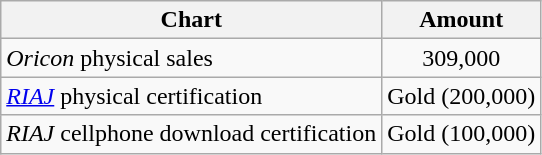<table class="wikitable">
<tr>
<th>Chart</th>
<th>Amount</th>
</tr>
<tr>
<td><em>Oricon</em> physical sales</td>
<td align="center">309,000</td>
</tr>
<tr>
<td><em><a href='#'>RIAJ</a></em> physical certification</td>
<td align="center">Gold (200,000)</td>
</tr>
<tr>
<td><em>RIAJ</em> cellphone download certification</td>
<td align="center">Gold (100,000)</td>
</tr>
</table>
